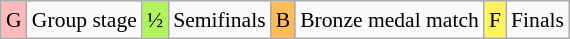<table class="wikitable" style="margin:0.5em auto; font-size:90%; line-height:1.25em; text-align:center;">
<tr>
<td bgcolor="#FFBBBB" align=center>G</td>
<td>Group stage</td>
<td bgcolor="#AFF55B" align=center>½</td>
<td>Semifinals</td>
<td bgcolor="#FFBC57" align=center>B</td>
<td>Bronze medal match</td>
<td bgcolor="#FFF45C" align=center>F</td>
<td>Finals</td>
</tr>
</table>
